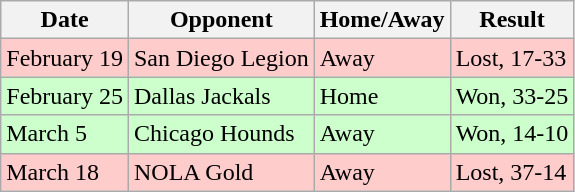<table class="wikitable">
<tr>
<th>Date</th>
<th>Opponent</th>
<th>Home/Away</th>
<th>Result</th>
</tr>
<tr bgcolor="#FFCCCC">
<td>February 19</td>
<td>San Diego Legion</td>
<td>Away</td>
<td>Lost, 17-33</td>
</tr>
<tr bgcolor="#CCFFCC">
<td>February 25</td>
<td>Dallas Jackals</td>
<td>Home</td>
<td>Won, 33-25</td>
</tr>
<tr bgcolor="#CCFFCC">
<td>March 5</td>
<td>Chicago Hounds</td>
<td>Away</td>
<td>Won, 14-10</td>
</tr>
<tr bgcolor="#FFCCCC">
<td>March 18</td>
<td>NOLA Gold</td>
<td>Away</td>
<td>Lost, 37-14</td>
</tr>
</table>
